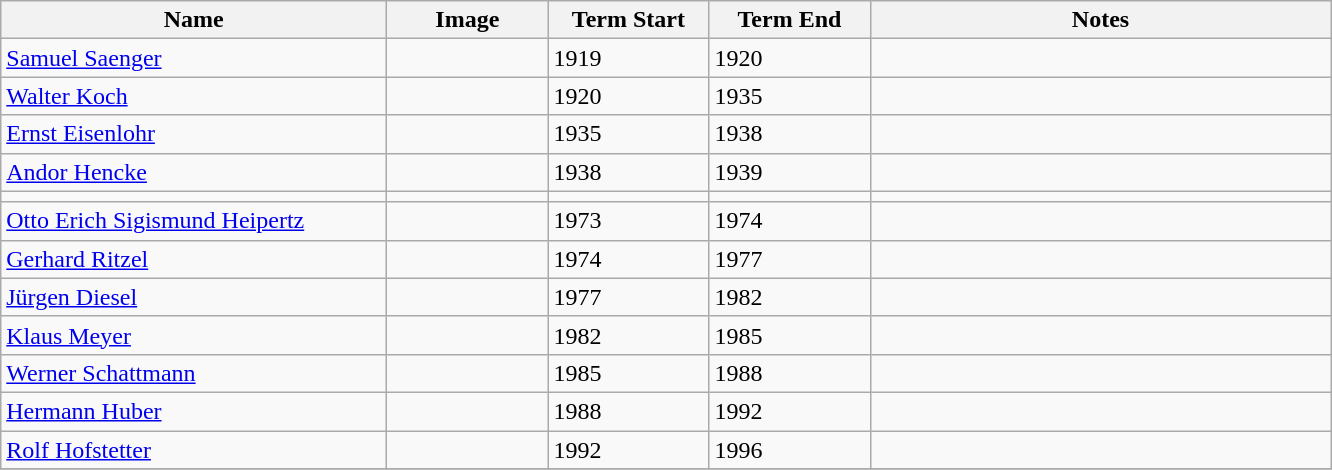<table class="wikitable">
<tr class="hintergrundfarbe5">
<th width="250">Name</th>
<th width="100">Image</th>
<th width="100">Term Start</th>
<th width="100">Term End</th>
<th width="300">Notes</th>
</tr>
<tr>
<td><a href='#'>Samuel Saenger</a></td>
<td></td>
<td>1919</td>
<td>1920</td>
<td></td>
</tr>
<tr>
<td><a href='#'>Walter Koch</a></td>
<td></td>
<td>1920</td>
<td>1935</td>
<td></td>
</tr>
<tr>
<td><a href='#'>Ernst Eisenlohr</a></td>
<td></td>
<td>1935</td>
<td>1938</td>
<td></td>
</tr>
<tr>
<td><a href='#'>Andor Hencke</a></td>
<td></td>
<td>1938</td>
<td>1939</td>
<td></td>
</tr>
<tr>
<td></td>
<td></td>
<td></td>
<td></td>
<td></td>
</tr>
<tr>
<td><a href='#'>Otto Erich Sigismund Heipertz</a></td>
<td></td>
<td>1973</td>
<td>1974</td>
<td></td>
</tr>
<tr>
<td><a href='#'>Gerhard Ritzel</a></td>
<td></td>
<td>1974</td>
<td>1977</td>
<td></td>
</tr>
<tr>
<td><a href='#'>Jürgen Diesel</a></td>
<td></td>
<td>1977</td>
<td>1982</td>
<td></td>
</tr>
<tr>
<td><a href='#'>Klaus Meyer</a></td>
<td></td>
<td>1982</td>
<td>1985</td>
<td></td>
</tr>
<tr>
<td><a href='#'>Werner Schattmann</a></td>
<td></td>
<td>1985</td>
<td>1988</td>
<td></td>
</tr>
<tr>
<td><a href='#'>Hermann Huber</a></td>
<td></td>
<td>1988</td>
<td>1992</td>
<td></td>
</tr>
<tr>
<td><a href='#'>Rolf Hofstetter</a></td>
<td></td>
<td>1992</td>
<td>1996</td>
<td></td>
</tr>
<tr>
</tr>
</table>
